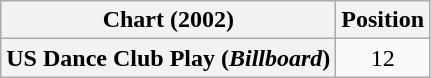<table class="wikitable plainrowheaders" style="text-align:center">
<tr>
<th scope="col">Chart (2002)</th>
<th scope="col">Position</th>
</tr>
<tr>
<th scope="row">US Dance Club Play (<em>Billboard</em>)</th>
<td>12</td>
</tr>
</table>
